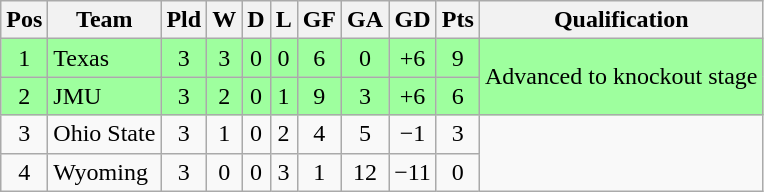<table class="wikitable" style="text-align:center">
<tr>
<th>Pos</th>
<th>Team</th>
<th>Pld</th>
<th>W</th>
<th>D</th>
<th>L</th>
<th>GF</th>
<th>GA</th>
<th>GD</th>
<th>Pts</th>
<th>Qualification</th>
</tr>
<tr bgcolor="#9eff9e">
<td>1</td>
<td style="text-align:left">Texas</td>
<td>3</td>
<td>3</td>
<td>0</td>
<td>0</td>
<td>6</td>
<td>0</td>
<td>+6</td>
<td>9</td>
<td rowspan="2">Advanced to knockout stage</td>
</tr>
<tr bgcolor="#9eff9e">
<td>2</td>
<td style="text-align:left">JMU</td>
<td>3</td>
<td>2</td>
<td>0</td>
<td>1</td>
<td>9</td>
<td>3</td>
<td>+6</td>
<td>6</td>
</tr>
<tr>
<td>3</td>
<td style="text-align:left">Ohio State</td>
<td>3</td>
<td>1</td>
<td>0</td>
<td>2</td>
<td>4</td>
<td>5</td>
<td>−1</td>
<td>3</td>
<td rowspan="2"></td>
</tr>
<tr>
<td>4</td>
<td style="text-align:left">Wyoming</td>
<td>3</td>
<td>0</td>
<td>0</td>
<td>3</td>
<td>1</td>
<td>12</td>
<td>−11</td>
<td>0</td>
</tr>
</table>
